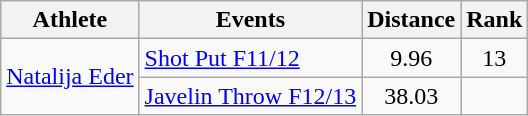<table class=wikitable>
<tr>
<th>Athlete</th>
<th>Events</th>
<th>Distance</th>
<th>Rank</th>
</tr>
<tr>
<td rowspan=2><a href='#'>Natalija Eder</a></td>
<td><a href='#'>Shot Put F11/12</a></td>
<td align="center">9.96</td>
<td align="center">13</td>
</tr>
<tr>
<td><a href='#'>Javelin Throw F12/13</a></td>
<td align="center">38.03</td>
<td align="center"></td>
</tr>
</table>
